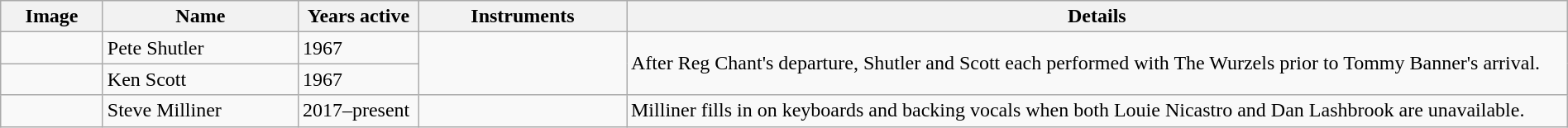<table class="wikitable" border="1" width=100%>
<tr>
<th width="75">Image</th>
<th width="150">Name</th>
<th width="90">Years active</th>
<th width="160">Instruments</th>
<th>Details</th>
</tr>
<tr>
<td></td>
<td>Pete Shutler</td>
<td>1967 </td>
<td rowspan="2"></td>
<td rowspan="2">After Reg Chant's departure, Shutler and Scott each performed with The Wurzels prior to Tommy Banner's arrival.</td>
</tr>
<tr>
<td></td>
<td>Ken Scott</td>
<td>1967</td>
</tr>
<tr>
<td></td>
<td>Steve Milliner</td>
<td>2017–present</td>
<td></td>
<td>Milliner fills in on keyboards and backing vocals when both Louie Nicastro and Dan Lashbrook are unavailable.</td>
</tr>
</table>
